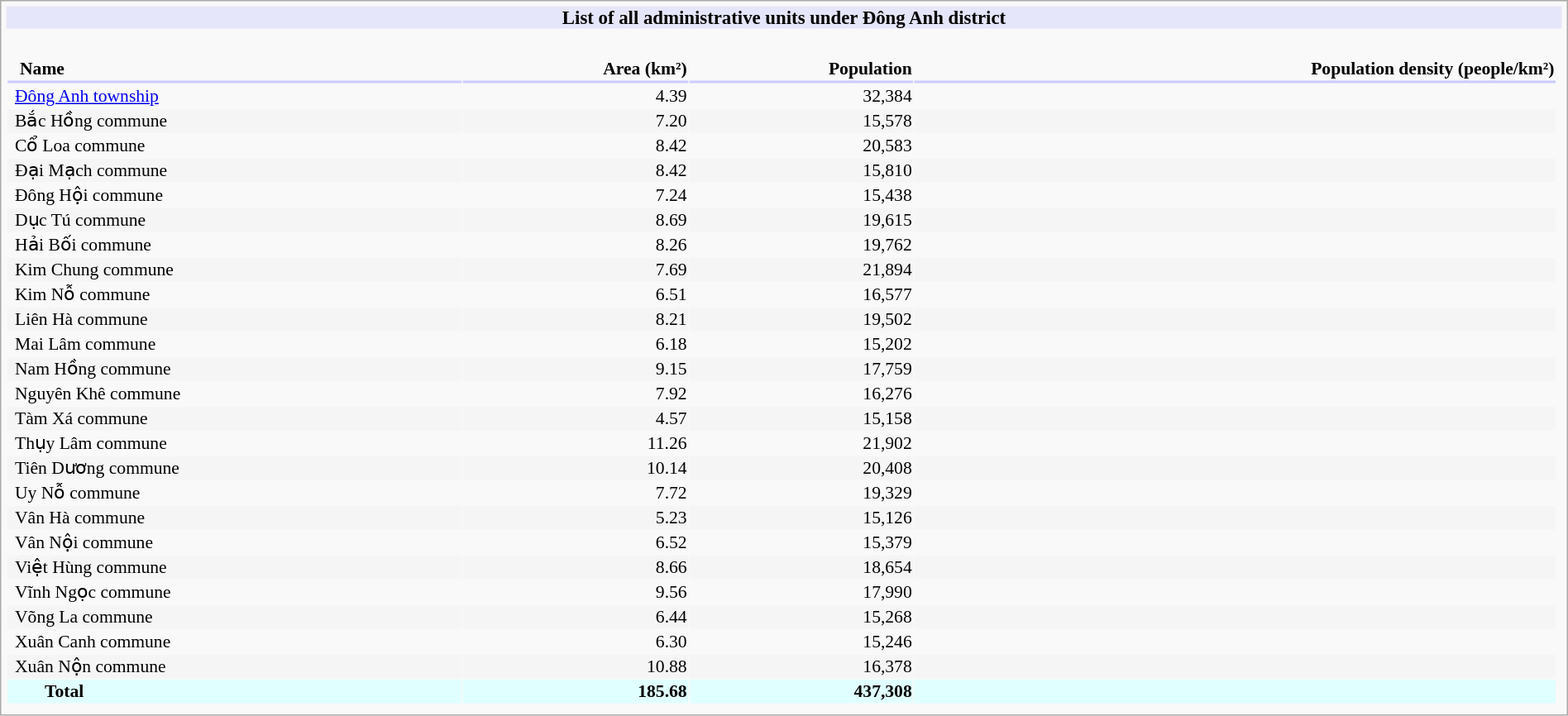<table cellpadding="0" cellspacing="4"  style="margin:auto; width:100%; background:#f9f9f9; border:1px #aaa solid; margin-top:16px;">
<tr>
<th colspan="2" style="background:lavender; font-size:95%;">List of all administrative units under Đông Anh district</th>
</tr>
<tr>
<td style="vertical-align:top; width:100%; background:#f9f9f9;"><br><table class="sortable" cellpadding="1" cellspacing="1"  style="background:#f9f9f9; font-size:90%; text-align:right; width:100%;">
<tr>
<th style="text-align:left; border-bottom:2px solid #ccf; padding-left:10px; white-space:nowrap;">Name</th>
<th style="border-bottom:2px solid #ccf;">Area (km²)</th>
<th style="border-bottom:2px solid #ccf;">Population</th>
<th style="border-bottom:2px solid #ccf;">Population density (people/km²)</th>
</tr>
<tr>
<td style="text-align:left; padding-left:6px; white-space:nowrap;"><a href='#'>Đông Anh township</a></td>
<td>4.39</td>
<td>32,384</td>
<td><em></em></td>
</tr>
<tr style="background:#f5f5f5;">
<td style="text-align:left; padding-left:6px; white-space:nowrap;">Bắc Hồng commune</td>
<td>7.20</td>
<td>15,578</td>
<td><em></em></td>
</tr>
<tr>
<td style="text-align:left; padding-left:6px; white-space:nowrap;">Cổ Loa commune</td>
<td>8.42</td>
<td>20,583</td>
<td><em></em></td>
</tr>
<tr style="background:#f5f5f5;">
<td style="text-align:left; padding-left:6px; white-space:nowrap;">Đại Mạch commune</td>
<td>8.42</td>
<td>15,810</td>
<td><em></em></td>
</tr>
<tr>
<td style="text-align:left; padding-left:6px; white-space:nowrap;">Đông Hội commune</td>
<td>7.24</td>
<td>15,438</td>
<td><em></em></td>
</tr>
<tr style="background:#f5f5f5;">
<td style="text-align:left; padding-left:6px; white-space:nowrap;">Dục Tú commune</td>
<td>8.69</td>
<td>19,615</td>
<td><em></em></td>
</tr>
<tr>
<td style="text-align:left; padding-left:6px; white-space:nowrap;">Hải Bối commune</td>
<td>8.26</td>
<td>19,762</td>
<td><em></em></td>
</tr>
<tr style="background:#f5f5f5;">
<td style="text-align:left; padding-left:6px; white-space:nowrap;">Kim Chung commune</td>
<td>7.69</td>
<td>21,894</td>
<td><em></em></td>
</tr>
<tr>
<td style="text-align:left; padding-left:6px; white-space:nowrap;">Kim Nỗ commune</td>
<td>6.51</td>
<td>16,577</td>
<td><em></em></td>
</tr>
<tr style="background:#f5f5f5;">
<td style="text-align:left; padding-left:6px; white-space:nowrap;">Liên Hà commune</td>
<td>8.21</td>
<td>19,502</td>
<td><em></em></td>
</tr>
<tr>
<td style="text-align:left; padding-left:6px; white-space:nowrap;">Mai Lâm commune</td>
<td>6.18</td>
<td>15,202</td>
<td><em></em></td>
</tr>
<tr style="background:#f5f5f5;">
<td style="text-align:left; padding-left:6px; white-space:nowrap;">Nam Hồng commune</td>
<td>9.15</td>
<td>17,759</td>
<td><em></em></td>
</tr>
<tr>
<td style="text-align:left; padding-left:6px; white-space:nowrap;">Nguyên Khê commune</td>
<td>7.92</td>
<td>16,276</td>
<td><em></em></td>
</tr>
<tr style="background:#f5f5f5;">
<td style="text-align:left; padding-left:6px; white-space:nowrap;">Tàm Xá commune</td>
<td>4.57</td>
<td>15,158</td>
<td><em></em></td>
</tr>
<tr>
<td style="text-align:left; padding-left:6px; white-space:nowrap;">Thụy Lâm commune</td>
<td>11.26</td>
<td>21,902</td>
<td><em></em></td>
</tr>
<tr style="background:#f5f5f5;">
<td style="text-align:left; padding-left:6px; white-space:nowrap;">Tiên Dương commune</td>
<td>10.14</td>
<td>20,408</td>
<td><em></em></td>
</tr>
<tr>
<td style="text-align:left; padding-left:6px; white-space:nowrap;">Uy Nỗ commune</td>
<td>7.72</td>
<td>19,329</td>
<td><em></em></td>
</tr>
<tr style="background:#f5f5f5;">
<td style="text-align:left; padding-left:6px; white-space:nowrap;">Vân Hà commune</td>
<td>5.23</td>
<td>15,126</td>
<td><em></em></td>
</tr>
<tr>
<td style="text-align:left; padding-left:6px; white-space:nowrap;">Vân Nội commune</td>
<td>6.52</td>
<td>15,379</td>
<td><em></em></td>
</tr>
<tr style="background:#f5f5f5;">
<td style="text-align:left; padding-left:6px; white-space:nowrap;">Việt Hùng commune</td>
<td>8.66</td>
<td>18,654</td>
<td><em></em></td>
</tr>
<tr>
<td style="text-align:left; padding-left:6px; white-space:nowrap;">Vĩnh Ngọc commune</td>
<td>9.56</td>
<td>17,990</td>
<td><em></em></td>
</tr>
<tr style="background:#f5f5f5;">
<td style="text-align:left; padding-left:6px; white-space:nowrap;">Võng La commune</td>
<td>6.44</td>
<td>15,268</td>
<td><em></em></td>
</tr>
<tr>
<td style="text-align:left; padding-left:6px; white-space:nowrap;">Xuân Canh commune</td>
<td>6.30</td>
<td>15,246</td>
<td><em></em></td>
</tr>
<tr style="background:#f5f5f5;">
<td style="text-align:left; padding-left:6px; white-space:nowrap;">Xuân Nộn commune</td>
<td>10.88</td>
<td>16,378</td>
<td><em></em></td>
</tr>
<tr style="background:#e0ffff;">
<td style="text-align:left; padding-left:30px; white-space:nowrap;"><strong>Total</strong></td>
<td><strong>185.68</strong></td>
<td><strong>437,308</strong></td>
<td><strong><em></em></strong></td>
</tr>
</table>
</td>
<td style="vertical-align:top; background:#f9f9f9; font-size:90%;"></td>
</tr>
<tr>
<td colspan="4"></td>
</tr>
</table>
